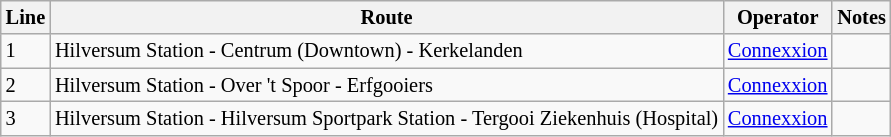<table class="wikitable" style="font-size:85%;">
<tr>
<th>Line</th>
<th>Route</th>
<th>Operator</th>
<th>Notes</th>
</tr>
<tr>
<td>1</td>
<td>Hilversum Station - Centrum (Downtown) - Kerkelanden</td>
<td><a href='#'>Connexxion</a></td>
<td></td>
</tr>
<tr>
<td>2</td>
<td>Hilversum Station - Over 't Spoor - Erfgooiers</td>
<td><a href='#'>Connexxion</a></td>
<td></td>
</tr>
<tr>
<td>3</td>
<td>Hilversum Station - Hilversum Sportpark Station - Tergooi Ziekenhuis (Hospital)</td>
<td><a href='#'>Connexxion</a></td>
<td></td>
</tr>
</table>
